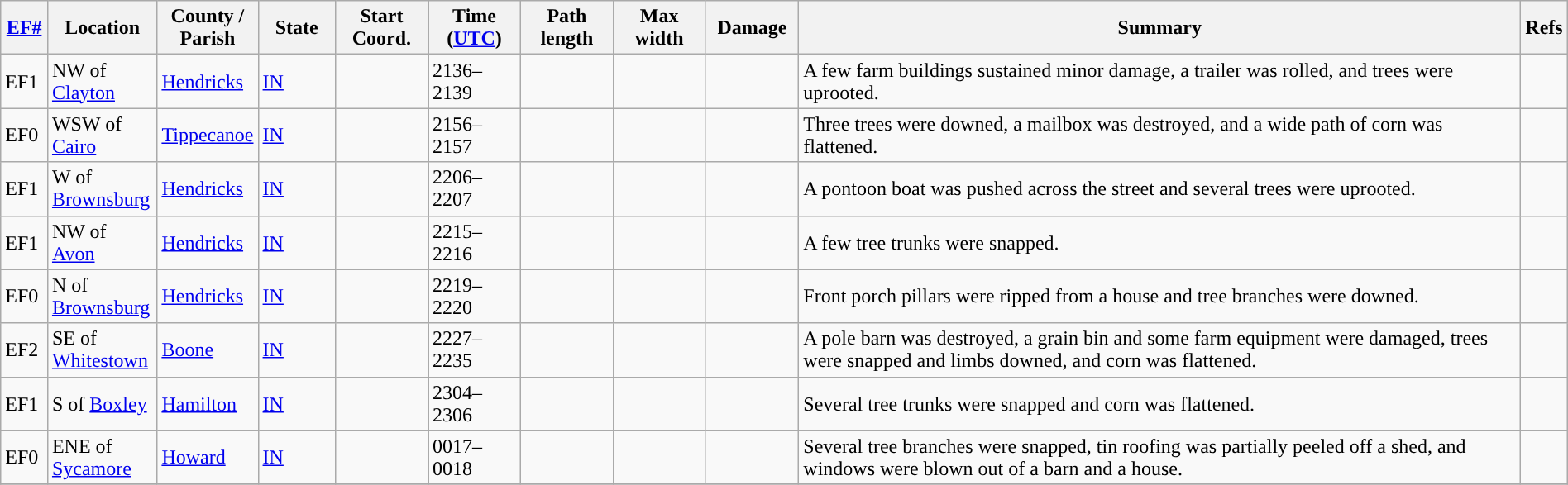<table class="wikitable sortable" style="width:100%;">
<tr>
<th scope="col" width="3%" align="center"><a href='#'>EF#</a></th>
<th scope="col" width="7%" align="center" class="unsortable">Location</th>
<th scope="col" width="6%" align="center" class="unsortable">County / Parish</th>
<th scope="col" width="5%" align="center">State</th>
<th scope="col" width="6%" align="center">Start Coord.</th>
<th scope="col" width="6%" align="center">Time (<a href='#'>UTC</a>)</th>
<th scope="col" width="6%" align="center">Path length</th>
<th scope="col" width="6%" align="center">Max width</th>
<th scope="col" width="6%" align="center">Damage</th>
<th scope="col" width="48%" class="unsortable" align="center">Summary</th>
<th scope="col" width="48%" class="unsortable" align="center">Refs</th>
</tr>
<tr>
<td>EF1</td>
<td>NW of <a href='#'>Clayton</a></td>
<td><a href='#'>Hendricks</a></td>
<td><a href='#'>IN</a></td>
<td></td>
<td>2136–2139</td>
<td></td>
<td></td>
<td></td>
<td>A few farm buildings sustained minor damage, a trailer was rolled, and trees were uprooted.</td>
<td></td>
</tr>
<tr>
<td>EF0</td>
<td>WSW of <a href='#'>Cairo</a></td>
<td><a href='#'>Tippecanoe</a></td>
<td><a href='#'>IN</a></td>
<td></td>
<td>2156–2157</td>
<td></td>
<td></td>
<td></td>
<td>Three trees were downed, a mailbox was destroyed, and a  wide path of corn was flattened.</td>
<td></td>
</tr>
<tr>
<td>EF1</td>
<td>W of <a href='#'>Brownsburg</a></td>
<td><a href='#'>Hendricks</a></td>
<td><a href='#'>IN</a></td>
<td></td>
<td>2206–2207</td>
<td></td>
<td></td>
<td></td>
<td>A pontoon boat was pushed across the street and several trees were uprooted.</td>
<td></td>
</tr>
<tr>
<td>EF1</td>
<td>NW of <a href='#'>Avon</a></td>
<td><a href='#'>Hendricks</a></td>
<td><a href='#'>IN</a></td>
<td></td>
<td>2215–2216</td>
<td></td>
<td></td>
<td></td>
<td>A few tree trunks were snapped.</td>
<td></td>
</tr>
<tr>
<td>EF0</td>
<td>N of <a href='#'>Brownsburg</a></td>
<td><a href='#'>Hendricks</a></td>
<td><a href='#'>IN</a></td>
<td></td>
<td>2219–2220</td>
<td></td>
<td></td>
<td></td>
<td>Front porch pillars were ripped from a house and tree branches were downed.</td>
<td></td>
</tr>
<tr>
<td>EF2</td>
<td>SE of <a href='#'>Whitestown</a></td>
<td><a href='#'>Boone</a></td>
<td><a href='#'>IN</a></td>
<td></td>
<td>2227–2235</td>
<td></td>
<td></td>
<td></td>
<td>A pole barn was destroyed, a grain bin and some farm equipment were damaged, trees were snapped and limbs downed, and corn was flattened.</td>
<td></td>
</tr>
<tr>
<td>EF1</td>
<td>S of <a href='#'>Boxley</a></td>
<td><a href='#'>Hamilton</a></td>
<td><a href='#'>IN</a></td>
<td></td>
<td>2304–2306</td>
<td></td>
<td></td>
<td></td>
<td>Several tree trunks were snapped and corn was flattened.</td>
<td></td>
</tr>
<tr>
<td>EF0</td>
<td>ENE of <a href='#'>Sycamore</a></td>
<td><a href='#'>Howard</a></td>
<td><a href='#'>IN</a></td>
<td></td>
<td>0017–0018</td>
<td></td>
<td></td>
<td></td>
<td>Several tree branches were snapped, tin roofing was partially peeled off a shed, and windows were blown out of a barn and a house.</td>
<td></td>
</tr>
<tr>
</tr>
</table>
